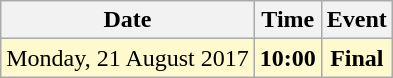<table class ="wikitable" style="text-align:center;">
<tr>
<th>Date</th>
<th>Time</th>
<th>Event</th>
</tr>
<tr style="background-color:lemonchiffon;">
<td>Monday, 21 August 2017</td>
<td><strong>10:00</strong></td>
<td><strong>Final</strong></td>
</tr>
</table>
